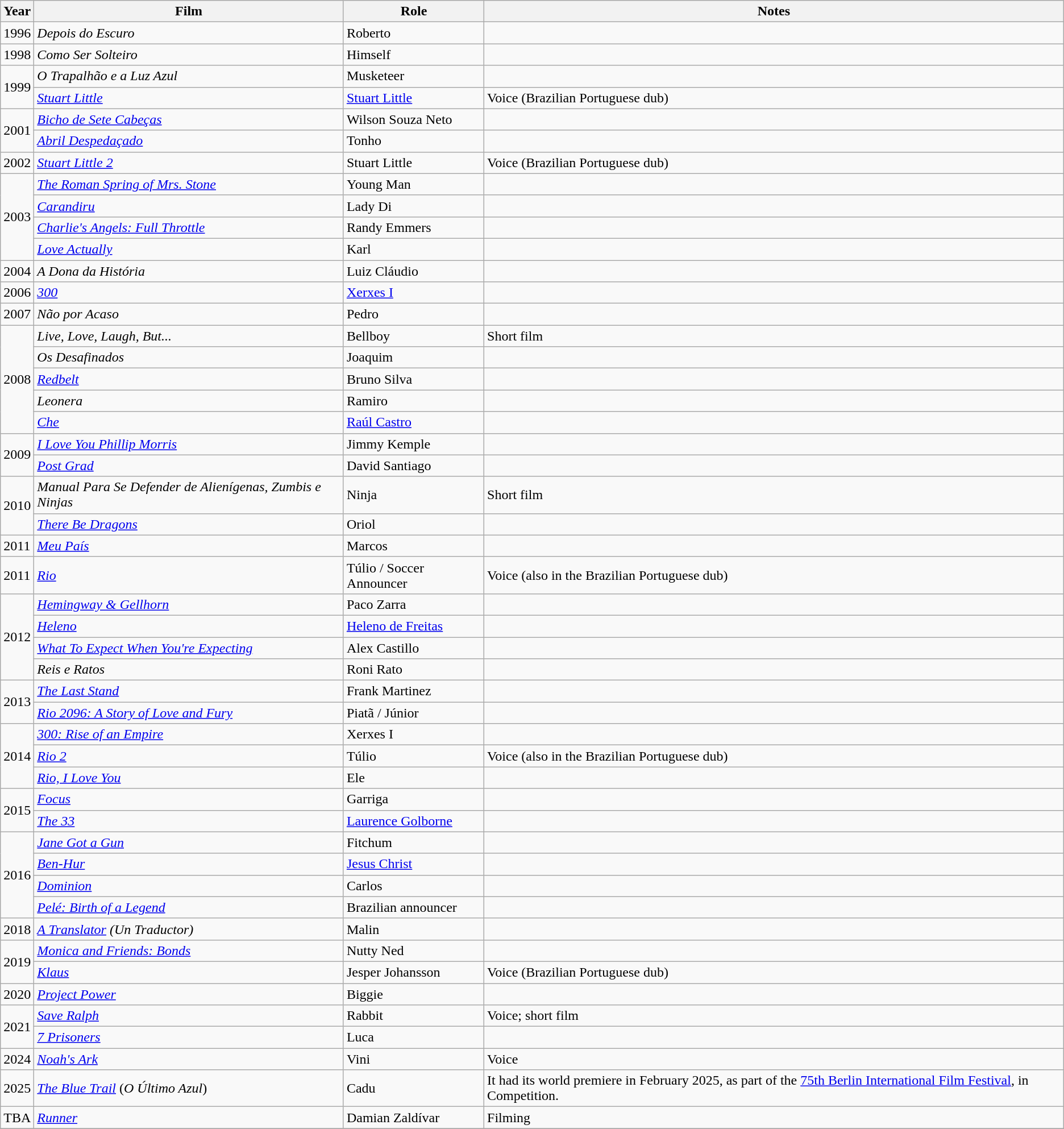<table class="wikitable sortable">
<tr>
<th>Year</th>
<th>Film</th>
<th>Role</th>
<th>Notes</th>
</tr>
<tr>
<td>1996</td>
<td><em>Depois do Escuro</em></td>
<td>Roberto</td>
<td></td>
</tr>
<tr>
<td>1998</td>
<td><em>Como Ser Solteiro</em></td>
<td>Himself</td>
<td></td>
</tr>
<tr>
<td rowspan="2">1999</td>
<td><em>O Trapalhão e a Luz Azul</em></td>
<td>Musketeer</td>
<td></td>
</tr>
<tr>
<td><em><a href='#'>Stuart Little</a></em></td>
<td><a href='#'>Stuart Little</a></td>
<td>Voice (Brazilian Portuguese dub)</td>
</tr>
<tr>
<td rowspan="2">2001</td>
<td><em><a href='#'>Bicho de Sete Cabeças</a></em></td>
<td>Wilson Souza Neto</td>
<td></td>
</tr>
<tr>
<td><em><a href='#'>Abril Despedaçado</a></em></td>
<td>Tonho</td>
<td></td>
</tr>
<tr>
<td>2002</td>
<td><em><a href='#'>Stuart Little 2</a></em></td>
<td>Stuart Little</td>
<td>Voice (Brazilian Portuguese dub)</td>
</tr>
<tr>
<td rowspan="4">2003</td>
<td><em><a href='#'>The Roman Spring of Mrs. Stone</a></em></td>
<td>Young Man</td>
<td></td>
</tr>
<tr>
<td><em><a href='#'>Carandiru</a></em></td>
<td>Lady Di</td>
<td></td>
</tr>
<tr>
<td><em><a href='#'>Charlie's Angels: Full Throttle</a></em></td>
<td>Randy Emmers</td>
<td></td>
</tr>
<tr>
<td><em><a href='#'>Love Actually</a></em></td>
<td>Karl</td>
<td></td>
</tr>
<tr>
<td>2004</td>
<td><em>A Dona da História</em></td>
<td>Luiz Cláudio</td>
<td></td>
</tr>
<tr>
<td>2006</td>
<td><em><a href='#'>300</a></em></td>
<td><a href='#'>Xerxes I</a></td>
<td></td>
</tr>
<tr>
<td>2007</td>
<td><em>Não por Acaso</em></td>
<td>Pedro</td>
<td></td>
</tr>
<tr>
<td rowspan="5">2008</td>
<td><em>Live, Love, Laugh, But...</em></td>
<td>Bellboy</td>
<td>Short film</td>
</tr>
<tr>
<td><em>Os Desafinados</em></td>
<td>Joaquim</td>
<td></td>
</tr>
<tr>
<td><em><a href='#'>Redbelt</a></em></td>
<td>Bruno Silva</td>
<td></td>
</tr>
<tr>
<td><em>Leonera</em></td>
<td>Ramiro</td>
<td></td>
</tr>
<tr>
<td><em><a href='#'>Che</a></em></td>
<td><a href='#'>Raúl Castro</a></td>
<td></td>
</tr>
<tr>
<td rowspan="2">2009</td>
<td><em><a href='#'>I Love You Phillip Morris</a></em></td>
<td>Jimmy Kemple</td>
<td></td>
</tr>
<tr>
<td><em><a href='#'>Post Grad</a></em></td>
<td>David Santiago</td>
<td></td>
</tr>
<tr>
<td rowspan="2">2010</td>
<td><em>Manual Para Se Defender de Alienígenas, Zumbis e Ninjas</em></td>
<td>Ninja</td>
<td>Short film</td>
</tr>
<tr>
<td><em><a href='#'>There Be Dragons</a></em></td>
<td>Oriol</td>
<td></td>
</tr>
<tr>
<td>2011</td>
<td><em><a href='#'>Meu País</a></em></td>
<td>Marcos</td>
<td></td>
</tr>
<tr>
<td>2011</td>
<td><em><a href='#'>Rio</a></em></td>
<td>Túlio / Soccer Announcer</td>
<td>Voice (also in the Brazilian Portuguese dub)</td>
</tr>
<tr>
<td rowspan="4">2012</td>
<td><em><a href='#'>Hemingway & Gellhorn</a></em></td>
<td>Paco Zarra</td>
<td></td>
</tr>
<tr>
<td><em><a href='#'>Heleno</a></em></td>
<td><a href='#'>Heleno de Freitas</a></td>
<td></td>
</tr>
<tr>
<td><em><a href='#'>What To Expect When You're Expecting</a></em></td>
<td>Alex Castillo</td>
<td></td>
</tr>
<tr>
<td><em>Reis e Ratos</em></td>
<td>Roni Rato</td>
<td></td>
</tr>
<tr>
<td rowspan="2">2013</td>
<td><em><a href='#'>The Last Stand</a></em></td>
<td>Frank Martinez</td>
<td></td>
</tr>
<tr>
<td><em><a href='#'>Rio 2096: A Story of Love and Fury</a></em></td>
<td>Piatã / Júnior</td>
<td></td>
</tr>
<tr>
<td rowspan="3">2014</td>
<td><em><a href='#'>300: Rise of an Empire</a></em></td>
<td>Xerxes I</td>
<td></td>
</tr>
<tr>
<td><em><a href='#'>Rio 2</a></em></td>
<td>Túlio</td>
<td>Voice (also in the Brazilian Portuguese dub)</td>
</tr>
<tr>
<td><em><a href='#'>Rio, I Love You</a></em></td>
<td>Ele</td>
<td></td>
</tr>
<tr>
<td rowspan="2">2015</td>
<td><em><a href='#'>Focus</a></em></td>
<td>Garriga</td>
<td></td>
</tr>
<tr>
<td><em><a href='#'>The 33</a></em></td>
<td><a href='#'>Laurence Golborne</a></td>
<td></td>
</tr>
<tr>
<td rowspan="4">2016</td>
<td><em><a href='#'>Jane Got a Gun</a></em></td>
<td>Fitchum</td>
<td></td>
</tr>
<tr>
<td><em><a href='#'>Ben-Hur</a></em></td>
<td><a href='#'>Jesus Christ</a></td>
<td></td>
</tr>
<tr>
<td><em><a href='#'>Dominion</a></em></td>
<td>Carlos</td>
<td></td>
</tr>
<tr>
<td><em><a href='#'>Pelé: Birth of a Legend</a></em></td>
<td>Brazilian announcer</td>
<td></td>
</tr>
<tr>
<td>2018</td>
<td><em><a href='#'>A Translator</a> (Un Traductor)</em></td>
<td>Malin</td>
<td></td>
</tr>
<tr>
<td rowspan="2">2019</td>
<td><em><a href='#'>Monica and Friends: Bonds</a></em></td>
<td>Nutty Ned</td>
<td></td>
</tr>
<tr>
<td><em><a href='#'>Klaus</a></em></td>
<td>Jesper Johansson</td>
<td>Voice (Brazilian Portuguese dub)</td>
</tr>
<tr>
<td>2020</td>
<td><em><a href='#'>Project Power</a></em></td>
<td>Biggie</td>
<td></td>
</tr>
<tr>
<td rowspan="2">2021</td>
<td><em><a href='#'>Save Ralph</a></em></td>
<td>Rabbit</td>
<td>Voice; short film</td>
</tr>
<tr>
<td><em><a href='#'>7 Prisoners</a></em></td>
<td>Luca</td>
<td></td>
</tr>
<tr>
<td>2024</td>
<td><em><a href='#'>Noah's Ark</a></em></td>
<td>Vini</td>
<td>Voice</td>
</tr>
<tr>
<td>2025</td>
<td><em><a href='#'>The Blue Trail</a></em> (<em>O Último Azul</em>)</td>
<td>Cadu</td>
<td>It had its world premiere in February 2025, as part of the <a href='#'>75th Berlin International Film Festival</a>, in Competition.</td>
</tr>
<tr>
<td>TBA</td>
<td><em><a href='#'>Runner</a></em></td>
<td>Damian Zaldívar</td>
<td>Filming</td>
</tr>
<tr>
</tr>
</table>
